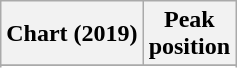<table class="wikitable sortable plainrowheaders">
<tr>
<th scope="col">Chart (2019)</th>
<th scope="col">Peak<br>position</th>
</tr>
<tr>
</tr>
<tr>
</tr>
<tr>
</tr>
<tr>
</tr>
<tr>
</tr>
</table>
